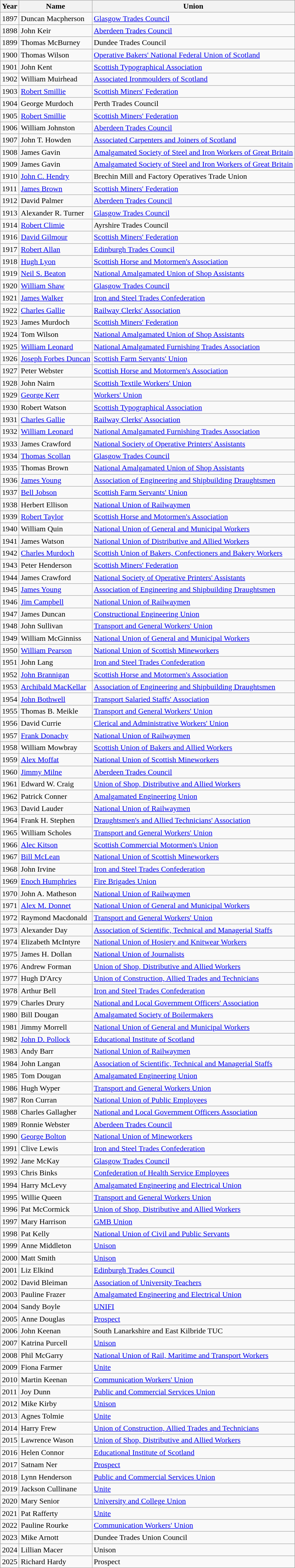<table class="wikitable sortable">
<tr>
<th>Year</th>
<th>Name</th>
<th>Union</th>
</tr>
<tr>
<td>1897</td>
<td>Duncan Macpherson</td>
<td><a href='#'>Glasgow Trades Council</a></td>
</tr>
<tr>
<td>1898</td>
<td>John Keir</td>
<td><a href='#'>Aberdeen Trades Council</a></td>
</tr>
<tr>
<td>1899</td>
<td>Thomas McBurney</td>
<td>Dundee Trades Council</td>
</tr>
<tr>
<td>1900</td>
<td>Thomas Wilson</td>
<td><a href='#'>Operative Bakers' National Federal Union of Scotland</a></td>
</tr>
<tr>
<td>1901</td>
<td>John Kent</td>
<td><a href='#'>Scottish Typographical Association</a></td>
</tr>
<tr>
<td>1902</td>
<td>William Muirhead</td>
<td><a href='#'>Associated Ironmoulders of Scotland</a></td>
</tr>
<tr>
<td>1903</td>
<td><a href='#'>Robert Smillie</a></td>
<td><a href='#'>Scottish Miners' Federation</a></td>
</tr>
<tr>
<td>1904</td>
<td>George Murdoch</td>
<td>Perth Trades Council</td>
</tr>
<tr>
<td>1905</td>
<td><a href='#'>Robert Smillie</a></td>
<td><a href='#'>Scottish Miners' Federation</a></td>
</tr>
<tr>
<td>1906</td>
<td>William Johnston</td>
<td><a href='#'>Aberdeen Trades Council</a></td>
</tr>
<tr>
<td>1907</td>
<td>John T. Howden</td>
<td><a href='#'>Associated Carpenters and Joiners of Scotland</a></td>
</tr>
<tr>
<td>1908</td>
<td>James Gavin</td>
<td><a href='#'>Amalgamated Society of Steel and Iron Workers of Great Britain</a></td>
</tr>
<tr>
<td>1909</td>
<td>James Gavin</td>
<td><a href='#'>Amalgamated Society of Steel and Iron Workers of Great Britain</a></td>
</tr>
<tr>
<td>1910</td>
<td><a href='#'>John C. Hendry</a></td>
<td>Brechin Mill and Factory Operatives Trade Union</td>
</tr>
<tr>
<td>1911</td>
<td><a href='#'>James Brown</a></td>
<td><a href='#'>Scottish Miners' Federation</a></td>
</tr>
<tr>
<td>1912</td>
<td>David Palmer</td>
<td><a href='#'>Aberdeen Trades Council</a></td>
</tr>
<tr>
<td>1913</td>
<td>Alexander R. Turner</td>
<td><a href='#'>Glasgow Trades Council</a></td>
</tr>
<tr>
<td>1914</td>
<td><a href='#'>Robert Climie</a></td>
<td>Ayrshire Trades Council</td>
</tr>
<tr>
<td>1916</td>
<td><a href='#'>David Gilmour</a></td>
<td><a href='#'>Scottish Miners' Federation</a></td>
</tr>
<tr>
<td>1917</td>
<td><a href='#'>Robert Allan</a></td>
<td><a href='#'>Edinburgh Trades Council</a></td>
</tr>
<tr>
<td>1918</td>
<td><a href='#'>Hugh Lyon</a></td>
<td><a href='#'>Scottish Horse and Motormen's Association</a></td>
</tr>
<tr>
<td>1919</td>
<td><a href='#'>Neil S. Beaton</a></td>
<td><a href='#'>National Amalgamated Union of Shop Assistants</a></td>
</tr>
<tr>
<td>1920</td>
<td><a href='#'>William Shaw</a></td>
<td><a href='#'>Glasgow Trades Council</a></td>
</tr>
<tr>
<td>1921</td>
<td><a href='#'>James Walker</a></td>
<td><a href='#'>Iron and Steel Trades Confederation</a></td>
</tr>
<tr>
<td>1922</td>
<td><a href='#'>Charles Gallie</a></td>
<td><a href='#'>Railway Clerks' Association</a></td>
</tr>
<tr>
<td>1923</td>
<td>James Murdoch</td>
<td><a href='#'>Scottish Miners' Federation</a></td>
</tr>
<tr>
<td>1924</td>
<td>Tom Wilson</td>
<td><a href='#'>National Amalgamated Union of Shop Assistants</a></td>
</tr>
<tr>
<td>1925</td>
<td><a href='#'>William Leonard</a></td>
<td><a href='#'>National Amalgamated Furnishing Trades Association</a></td>
</tr>
<tr>
<td>1926</td>
<td><a href='#'>Joseph Forbes Duncan</a></td>
<td><a href='#'>Scottish Farm Servants' Union</a></td>
</tr>
<tr>
<td>1927</td>
<td>Peter Webster</td>
<td><a href='#'>Scottish Horse and Motormen's Association</a></td>
</tr>
<tr>
<td>1928</td>
<td>John Nairn</td>
<td><a href='#'>Scottish Textile Workers' Union</a></td>
</tr>
<tr>
<td>1929</td>
<td><a href='#'>George Kerr</a></td>
<td><a href='#'>Workers' Union</a></td>
</tr>
<tr>
<td>1930</td>
<td>Robert Watson</td>
<td><a href='#'>Scottish Typographical Association</a></td>
</tr>
<tr>
<td>1931</td>
<td><a href='#'>Charles Gallie</a></td>
<td><a href='#'>Railway Clerks' Association</a></td>
</tr>
<tr>
<td>1932</td>
<td><a href='#'>William Leonard</a></td>
<td><a href='#'>National Amalgamated Furnishing Trades Association</a></td>
</tr>
<tr>
<td>1933</td>
<td>James Crawford</td>
<td><a href='#'>National Society of Operative Printers' Assistants</a></td>
</tr>
<tr>
<td>1934</td>
<td><a href='#'>Thomas Scollan</a></td>
<td><a href='#'>Glasgow Trades Council</a></td>
</tr>
<tr>
<td>1935</td>
<td>Thomas Brown</td>
<td><a href='#'>National Amalgamated Union of Shop Assistants</a></td>
</tr>
<tr>
<td>1936</td>
<td><a href='#'>James Young</a></td>
<td><a href='#'>Association of Engineering and Shipbuilding Draughtsmen</a></td>
</tr>
<tr>
<td>1937</td>
<td><a href='#'>Bell Jobson</a></td>
<td><a href='#'>Scottish Farm Servants' Union</a></td>
</tr>
<tr>
<td>1938</td>
<td>Herbert Ellison</td>
<td><a href='#'>National Union of Railwaymen</a></td>
</tr>
<tr>
<td>1939</td>
<td><a href='#'>Robert Taylor</a></td>
<td><a href='#'>Scottish Horse and Motormen's Association</a></td>
</tr>
<tr>
<td>1940</td>
<td>William Quin</td>
<td><a href='#'>National Union of General and Municipal Workers</a></td>
</tr>
<tr>
<td>1941</td>
<td>James Watson</td>
<td><a href='#'>National Union of Distributive and Allied Workers</a></td>
</tr>
<tr>
<td>1942</td>
<td><a href='#'>Charles Murdoch</a></td>
<td><a href='#'>Scottish Union of Bakers, Confectioners and Bakery Workers</a></td>
</tr>
<tr>
<td>1943</td>
<td>Peter Henderson</td>
<td><a href='#'>Scottish Miners' Federation</a></td>
</tr>
<tr>
<td>1944</td>
<td>James Crawford</td>
<td><a href='#'>National Society of Operative Printers' Assistants</a></td>
</tr>
<tr>
<td>1945</td>
<td><a href='#'>James Young</a></td>
<td><a href='#'>Association of Engineering and Shipbuilding Draughtsmen</a></td>
</tr>
<tr>
<td>1946</td>
<td><a href='#'>Jim Campbell</a></td>
<td><a href='#'>National Union of Railwaymen</a></td>
</tr>
<tr>
<td>1947</td>
<td>James Duncan</td>
<td><a href='#'>Constructional Engineering Union</a></td>
</tr>
<tr>
<td>1948</td>
<td>John Sullivan</td>
<td><a href='#'>Transport and General Workers' Union</a></td>
</tr>
<tr>
<td>1949</td>
<td>William McGinniss</td>
<td><a href='#'>National Union of General and Municipal Workers</a></td>
</tr>
<tr>
<td>1950</td>
<td><a href='#'>William Pearson</a></td>
<td><a href='#'>National Union of Scottish Mineworkers</a></td>
</tr>
<tr>
<td>1951</td>
<td>John Lang</td>
<td><a href='#'>Iron and Steel Trades Confederation</a></td>
</tr>
<tr>
<td>1952</td>
<td><a href='#'>John Brannigan</a></td>
<td><a href='#'>Scottish Horse and Motormen's Association</a></td>
</tr>
<tr>
<td>1953</td>
<td><a href='#'>Archibald MacKellar</a></td>
<td><a href='#'>Association of Engineering and Shipbuilding Draughtsmen</a></td>
</tr>
<tr>
<td>1954</td>
<td><a href='#'>John Bothwell</a></td>
<td><a href='#'>Transport Salaried Staffs' Association</a></td>
</tr>
<tr>
<td>1955</td>
<td>Thomas B. Meikle</td>
<td><a href='#'>Transport and General Workers' Union</a></td>
</tr>
<tr>
<td>1956</td>
<td>David Currie</td>
<td><a href='#'>Clerical and Administrative Workers' Union</a></td>
</tr>
<tr>
<td>1957</td>
<td><a href='#'>Frank Donachy</a></td>
<td><a href='#'>National Union of Railwaymen</a></td>
</tr>
<tr>
<td>1958</td>
<td>William Mowbray</td>
<td><a href='#'>Scottish Union of Bakers and Allied Workers</a></td>
</tr>
<tr>
<td>1959</td>
<td><a href='#'>Alex Moffat</a></td>
<td><a href='#'>National Union of Scottish Mineworkers</a></td>
</tr>
<tr>
<td>1960</td>
<td><a href='#'>Jimmy Milne</a></td>
<td><a href='#'>Aberdeen Trades Council</a></td>
</tr>
<tr>
<td>1961</td>
<td>Edward W. Craig</td>
<td><a href='#'>Union of Shop, Distributive and Allied Workers</a></td>
</tr>
<tr>
<td>1962</td>
<td>Patrick Conner</td>
<td><a href='#'>Amalgamated Engineering Union</a></td>
</tr>
<tr>
<td>1963</td>
<td>David Lauder</td>
<td><a href='#'>National Union of Railwaymen</a></td>
</tr>
<tr>
<td>1964</td>
<td>Frank H. Stephen</td>
<td><a href='#'>Draughtsmen's and Allied Technicians' Association</a></td>
</tr>
<tr>
<td>1965</td>
<td>William Scholes</td>
<td><a href='#'>Transport and General Workers' Union</a></td>
</tr>
<tr>
<td>1966</td>
<td><a href='#'>Alec Kitson</a></td>
<td><a href='#'>Scottish Commercial Motormen's Union</a></td>
</tr>
<tr>
<td>1967</td>
<td><a href='#'>Bill McLean</a></td>
<td><a href='#'>National Union of Scottish Mineworkers</a></td>
</tr>
<tr>
<td>1968</td>
<td>John Irvine</td>
<td><a href='#'>Iron and Steel Trades Confederation</a></td>
</tr>
<tr>
<td>1969</td>
<td><a href='#'>Enoch Humphries</a></td>
<td><a href='#'>Fire Brigades Union</a></td>
</tr>
<tr>
<td>1970</td>
<td>John A. Matheson</td>
<td><a href='#'>National Union of Railwaymen</a></td>
</tr>
<tr>
<td>1971</td>
<td><a href='#'>Alex M. Donnet</a></td>
<td><a href='#'>National Union of General and Municipal Workers</a></td>
</tr>
<tr>
<td>1972</td>
<td>Raymond Macdonald</td>
<td><a href='#'>Transport and General Workers' Union</a></td>
</tr>
<tr>
<td>1973</td>
<td>Alexander Day</td>
<td><a href='#'>Association of Scientific, Technical and Managerial Staffs</a></td>
</tr>
<tr>
<td>1974</td>
<td>Elizabeth McIntyre</td>
<td><a href='#'>National Union of Hosiery and Knitwear Workers</a></td>
</tr>
<tr>
<td>1975</td>
<td>James H. Dollan</td>
<td><a href='#'>National Union of Journalists</a></td>
</tr>
<tr>
<td>1976</td>
<td>Andrew Forman</td>
<td><a href='#'>Union of Shop, Distributive and Allied Workers</a></td>
</tr>
<tr>
<td>1977</td>
<td>Hugh D'Arcy</td>
<td><a href='#'>Union of Construction, Allied Trades and Technicians</a></td>
</tr>
<tr>
<td>1978</td>
<td>Arthur Bell</td>
<td><a href='#'>Iron and Steel Trades Confederation</a></td>
</tr>
<tr>
<td>1979</td>
<td>Charles Drury</td>
<td><a href='#'>National and Local Government Officers' Association</a></td>
</tr>
<tr>
<td>1980</td>
<td>Bill Dougan</td>
<td><a href='#'>Amalgamated Society of Boilermakers</a></td>
</tr>
<tr>
<td>1981</td>
<td>Jimmy Morrell</td>
<td><a href='#'>National Union of General and Municipal Workers</a></td>
</tr>
<tr>
<td>1982</td>
<td><a href='#'>John D. Pollock</a></td>
<td><a href='#'>Educational Institute of Scotland</a></td>
</tr>
<tr>
<td>1983</td>
<td>Andy Barr</td>
<td><a href='#'>National Union of Railwaymen</a></td>
</tr>
<tr>
<td>1984</td>
<td>John Langan</td>
<td><a href='#'>Association of Scientific, Technical and Managerial Staffs</a></td>
</tr>
<tr>
<td>1985</td>
<td>Tom Dougan</td>
<td><a href='#'>Amalgamated Engineering Union</a></td>
</tr>
<tr>
<td>1986</td>
<td>Hugh Wyper</td>
<td><a href='#'>Transport and General Workers Union</a></td>
</tr>
<tr>
<td>1987</td>
<td>Ron Curran</td>
<td><a href='#'>National Union of Public Employees</a></td>
</tr>
<tr>
<td>1988</td>
<td>Charles Gallagher</td>
<td><a href='#'>National and Local Government Officers Association</a></td>
</tr>
<tr>
<td>1989</td>
<td>Ronnie Webster</td>
<td><a href='#'>Aberdeen Trades Council</a></td>
</tr>
<tr>
<td>1990</td>
<td><a href='#'>George Bolton</a></td>
<td><a href='#'>National Union of Mineworkers</a></td>
</tr>
<tr>
<td>1991</td>
<td>Clive Lewis</td>
<td><a href='#'>Iron and Steel Trades Confederation</a></td>
</tr>
<tr>
<td>1992</td>
<td>Jane McKay</td>
<td><a href='#'>Glasgow Trades Council</a></td>
</tr>
<tr>
<td>1993</td>
<td>Chris Binks</td>
<td><a href='#'>Confederation of Health Service Employees</a></td>
</tr>
<tr>
<td>1994</td>
<td>Harry McLevy</td>
<td><a href='#'>Amalgamated Engineering and Electrical Union</a></td>
</tr>
<tr>
<td>1995</td>
<td>Willie Queen</td>
<td><a href='#'>Transport and General Workers Union</a></td>
</tr>
<tr>
<td>1996</td>
<td>Pat McCormick</td>
<td><a href='#'>Union of Shop, Distributive and Allied Workers</a></td>
</tr>
<tr>
<td>1997</td>
<td>Mary Harrison</td>
<td><a href='#'>GMB Union</a></td>
</tr>
<tr>
<td>1998</td>
<td>Pat Kelly</td>
<td><a href='#'>National Union of Civil and Public Servants</a></td>
</tr>
<tr>
<td>1999</td>
<td>Anne Middleton</td>
<td><a href='#'>Unison</a></td>
</tr>
<tr>
<td>2000</td>
<td>Matt Smith</td>
<td><a href='#'>Unison</a></td>
</tr>
<tr>
<td>2001</td>
<td>Liz Elkind</td>
<td><a href='#'>Edinburgh Trades Council</a></td>
</tr>
<tr>
<td>2002</td>
<td>David Bleiman</td>
<td><a href='#'>Association of University Teachers</a></td>
</tr>
<tr>
<td>2003</td>
<td>Pauline Frazer</td>
<td><a href='#'>Amalgamated Engineering and Electrical Union</a></td>
</tr>
<tr>
<td>2004</td>
<td>Sandy Boyle</td>
<td><a href='#'>UNIFI</a></td>
</tr>
<tr>
<td>2005</td>
<td>Anne Douglas</td>
<td><a href='#'>Prospect</a></td>
</tr>
<tr>
<td>2006</td>
<td>John Keenan</td>
<td>South Lanarkshire and East Kilbride TUC</td>
</tr>
<tr>
<td>2007</td>
<td>Katrina Purcell</td>
<td><a href='#'>Unison</a></td>
</tr>
<tr>
<td>2008</td>
<td>Phil McGarry</td>
<td><a href='#'>National Union of Rail, Maritime and Transport Workers</a></td>
</tr>
<tr>
<td>2009</td>
<td>Fiona Farmer</td>
<td><a href='#'>Unite</a></td>
</tr>
<tr>
<td>2010</td>
<td>Martin Keenan</td>
<td><a href='#'>Communication Workers' Union</a></td>
</tr>
<tr>
<td>2011</td>
<td>Joy Dunn</td>
<td><a href='#'>Public and Commercial Services Union</a></td>
</tr>
<tr>
<td>2012</td>
<td>Mike Kirby</td>
<td><a href='#'>Unison</a></td>
</tr>
<tr>
<td>2013</td>
<td>Agnes Tolmie</td>
<td><a href='#'>Unite</a></td>
</tr>
<tr>
<td>2014</td>
<td>Harry Frew</td>
<td><a href='#'>Union of Construction, Allied Trades and Technicians</a></td>
</tr>
<tr>
<td>2015</td>
<td>Lawrence Wason</td>
<td><a href='#'>Union of Shop, Distributive and Allied Workers</a></td>
</tr>
<tr>
<td>2016</td>
<td>Helen Connor</td>
<td><a href='#'>Educational Institute of Scotland</a></td>
</tr>
<tr>
<td>2017</td>
<td>Satnam Ner</td>
<td><a href='#'>Prospect</a></td>
</tr>
<tr>
<td>2018</td>
<td>Lynn Henderson</td>
<td><a href='#'>Public and Commercial Services Union</a></td>
</tr>
<tr>
<td>2019</td>
<td>Jackson Cullinane</td>
<td><a href='#'>Unite</a></td>
</tr>
<tr>
<td>2020</td>
<td>Mary Senior</td>
<td><a href='#'>University and College Union</a></td>
</tr>
<tr>
<td>2021</td>
<td>Pat Rafferty</td>
<td><a href='#'>Unite</a></td>
</tr>
<tr>
<td>2022</td>
<td>Pauline Rourke</td>
<td><a href='#'>Communication Workers' Union</a></td>
</tr>
<tr>
<td>2023</td>
<td>Mike Arnott</td>
<td>Dundee Trades Union Council</td>
</tr>
<tr>
<td>2024</td>
<td>Lillian Macer</td>
<td>Unison</td>
</tr>
<tr>
<td>2025</td>
<td>Richard Hardy</td>
<td>Prospect</td>
</tr>
</table>
